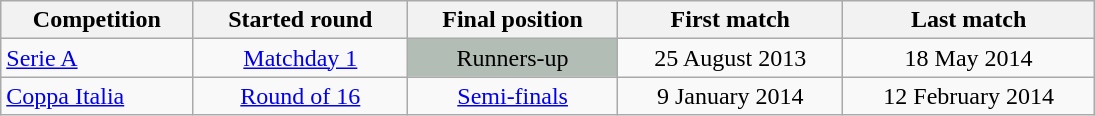<table class=wikitable style="text-align:center; width:730px">
<tr>
<th style=text-align:center; width:150px;>Competition</th>
<th style=text-align:center; width:100px;>Started round</th>
<th style=text-align:center; width:100px;>Final position</th>
<th style=text-align:center; width:150px;>First match</th>
<th style=text-align:center; width:140px;>Last match</th>
</tr>
<tr>
<td style=text-align:left;><a href='#'>Serie A</a></td>
<td><a href='#'>Matchday 1</a></td>
<td style=background:#B2BEB5;>Runners-up</td>
<td>25 August 2013</td>
<td>18 May 2014</td>
</tr>
<tr>
<td style=text-align:left;><a href='#'>Coppa Italia</a></td>
<td><a href='#'>Round of 16</a></td>
<td><a href='#'>Semi-finals</a></td>
<td>9 January 2014</td>
<td>12 February 2014</td>
</tr>
</table>
